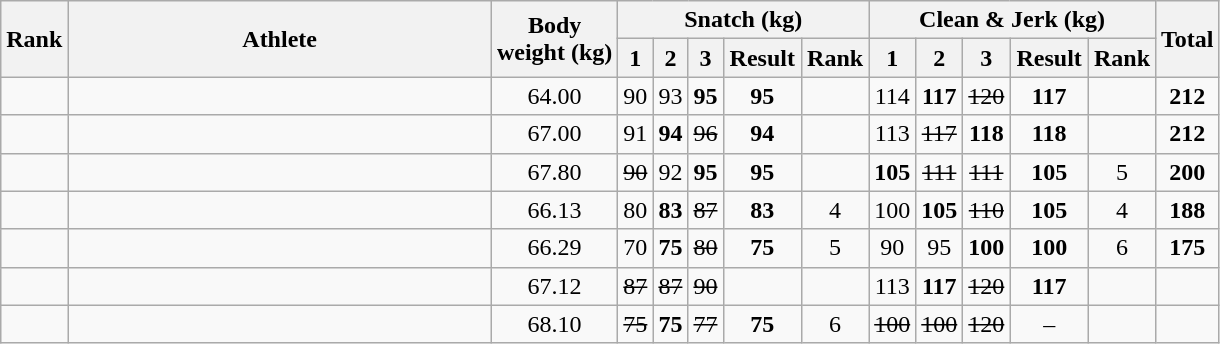<table class = "wikitable sortable" style="text-align:center;">
<tr>
<th rowspan=2>Rank</th>
<th rowspan=2 width=275>Athlete</th>
<th rowspan=2>Body<br>weight (kg)</th>
<th colspan=5>Snatch (kg)</th>
<th colspan=5>Clean & Jerk (kg)</th>
<th rowspan=2>Total</th>
</tr>
<tr>
<th class="unsortable">1</th>
<th class="unsortable">2</th>
<th class="unsortable">3</th>
<th width=45>Result</th>
<th>Rank</th>
<th class="unsortable">1</th>
<th class="unsortable">2</th>
<th class="unsortable">3</th>
<th width=45>Result</th>
<th>Rank</th>
</tr>
<tr>
<td></td>
<td align=left></td>
<td>64.00</td>
<td>90</td>
<td>93</td>
<td><strong>95</strong></td>
<td><strong>95</strong></td>
<td></td>
<td>114</td>
<td><strong>117</strong></td>
<td><s>120</s></td>
<td><strong>117</strong></td>
<td></td>
<td><strong>212</strong></td>
</tr>
<tr>
<td></td>
<td align=left></td>
<td>67.00</td>
<td>91</td>
<td><strong>94</strong></td>
<td><s>96</s></td>
<td><strong>94</strong></td>
<td></td>
<td>113</td>
<td><s>117</s></td>
<td><strong>118</strong></td>
<td><strong>118</strong></td>
<td></td>
<td><strong>212</strong></td>
</tr>
<tr>
<td></td>
<td align=left></td>
<td>67.80</td>
<td><s>90</s></td>
<td>92</td>
<td><strong>95</strong></td>
<td><strong>95</strong></td>
<td></td>
<td><strong>105</strong></td>
<td><s>111</s></td>
<td><s>111</s></td>
<td><strong>105</strong></td>
<td>5</td>
<td><strong>200</strong></td>
</tr>
<tr>
<td></td>
<td align=left></td>
<td>66.13</td>
<td>80</td>
<td><strong>83</strong></td>
<td><s>87</s></td>
<td><strong>83</strong></td>
<td>4</td>
<td>100</td>
<td><strong>105</strong></td>
<td><s>110</s></td>
<td><strong>105</strong></td>
<td>4</td>
<td><strong>188</strong></td>
</tr>
<tr>
<td></td>
<td align=left></td>
<td>66.29</td>
<td>70</td>
<td><strong>75</strong></td>
<td><s>80</s></td>
<td><strong>75</strong></td>
<td>5</td>
<td>90</td>
<td>95</td>
<td><strong>100</strong></td>
<td><strong>100</strong></td>
<td>6</td>
<td><strong>175</strong></td>
</tr>
<tr>
<td></td>
<td align=left></td>
<td>67.12</td>
<td><s>87</s></td>
<td><s>87</s></td>
<td><s>90</s></td>
<td></td>
<td></td>
<td>113</td>
<td><strong>117</strong></td>
<td><s>120</s></td>
<td><strong>117</strong></td>
<td></td>
<td></td>
</tr>
<tr>
<td></td>
<td align=left></td>
<td>68.10</td>
<td><s>75</s></td>
<td><strong>75</strong></td>
<td><s>77</s></td>
<td><strong>75</strong></td>
<td>6</td>
<td><s>100</s></td>
<td><s>100</s></td>
<td><s>120</s></td>
<td>–</td>
<td></td>
<td></td>
</tr>
</table>
